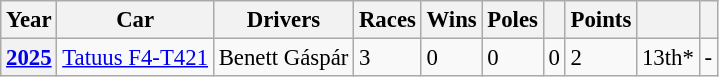<table class="wikitable" style="font-size:95%">
<tr>
<th>Year</th>
<th>Car</th>
<th>Drivers</th>
<th>Races</th>
<th>Wins</th>
<th>Poles</th>
<th></th>
<th>Points</th>
<th></th>
<th></th>
</tr>
<tr>
<th><a href='#'>2025</a></th>
<td><a href='#'>Tatuus F4-T421</a></td>
<td> Benett Gáspár</td>
<td>3</td>
<td>0</td>
<td>0</td>
<td>0</td>
<td>2</td>
<td>13th*</td>
<td>-</td>
</tr>
</table>
